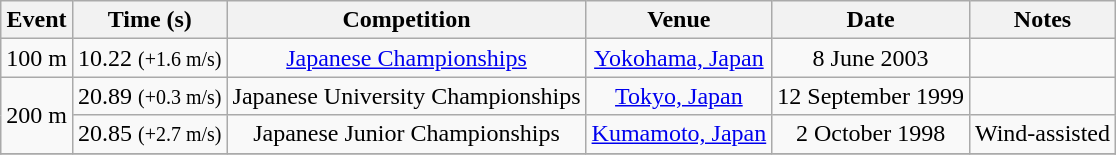<table class="wikitable" style=text-align:center>
<tr>
<th>Event</th>
<th>Time (s)</th>
<th>Competition</th>
<th>Venue</th>
<th>Date</th>
<th>Notes</th>
</tr>
<tr>
<td>100 m</td>
<td>10.22 <small>(+1.6 m/s)</small></td>
<td><a href='#'>Japanese Championships</a></td>
<td><a href='#'>Yokohama, Japan</a></td>
<td>8 June 2003</td>
<td></td>
</tr>
<tr>
<td rowspan=2>200 m</td>
<td>20.89 <small>(+0.3 m/s)</small></td>
<td>Japanese University Championships</td>
<td><a href='#'>Tokyo, Japan</a></td>
<td>12 September 1999</td>
<td></td>
</tr>
<tr>
<td>20.85 <small>(+2.7 m/s)</small></td>
<td>Japanese Junior Championships</td>
<td><a href='#'>Kumamoto, Japan</a></td>
<td>2 October 1998</td>
<td>Wind-assisted</td>
</tr>
<tr>
</tr>
</table>
